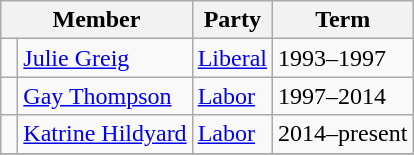<table class="wikitable">
<tr>
<th colspan="2">Member</th>
<th>Party</th>
<th>Term</th>
</tr>
<tr>
<td> </td>
<td><a href='#'>Julie Greig</a></td>
<td><a href='#'>Liberal</a></td>
<td>1993–1997</td>
</tr>
<tr>
<td> </td>
<td><a href='#'>Gay Thompson</a></td>
<td><a href='#'>Labor</a></td>
<td>1997–2014</td>
</tr>
<tr>
<td> </td>
<td><a href='#'>Katrine Hildyard</a></td>
<td><a href='#'>Labor</a></td>
<td>2014–present</td>
</tr>
<tr>
</tr>
</table>
